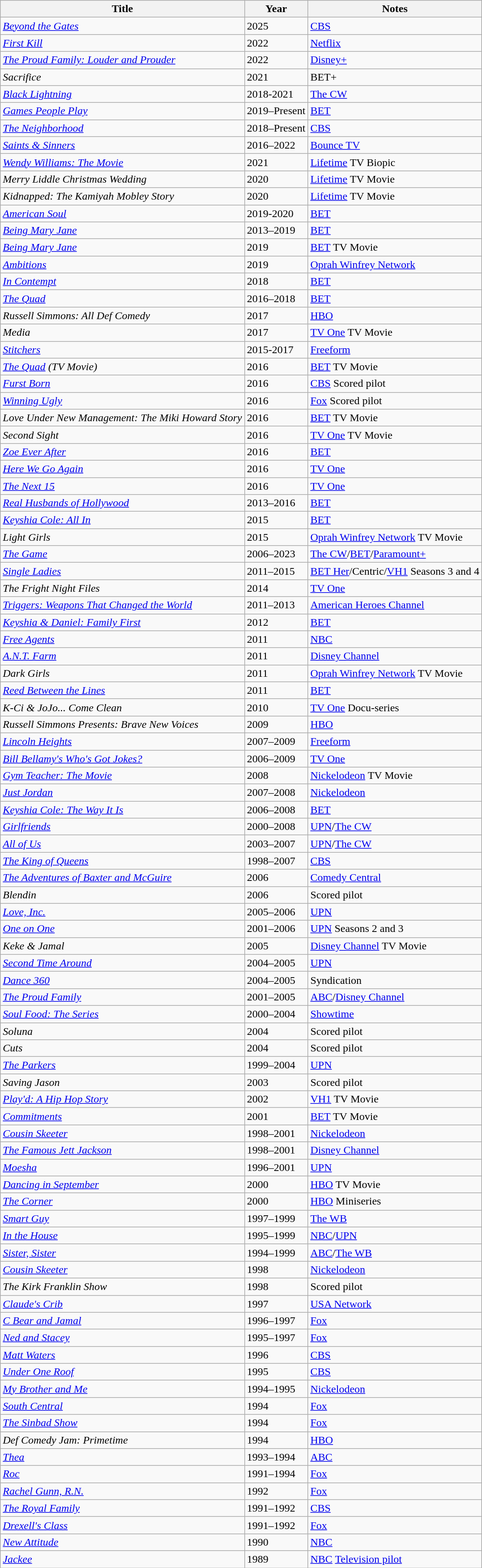<table class="wikitable plainrowheaders">
<tr>
<th scope="col"><strong>Title</strong></th>
<th scope="col">Year</th>
<th scope="col">Notes</th>
</tr>
<tr>
<td scope="col"><em><a href='#'>Beyond the Gates</a></em></td>
<td>2025</td>
<td><a href='#'>CBS</a></td>
</tr>
<tr>
<td><em><a href='#'>First Kill</a></em></td>
<td>2022</td>
<td><a href='#'>Netflix</a></td>
</tr>
<tr>
<td scope="col"><em><a href='#'>The Proud Family: Louder and Prouder</a></em></td>
<td>2022</td>
<td><a href='#'>Disney+</a></td>
</tr>
<tr>
<td><em>Sacrifice</em></td>
<td>2021</td>
<td>BET+</td>
</tr>
<tr>
<td scope="row"><a href='#'><em>Black Lightning</em></a></td>
<td>2018-2021</td>
<td><a href='#'>The CW</a></td>
</tr>
<tr>
<td scope="col"><a href='#'><em>Games People Play</em></a></td>
<td>2019–Present</td>
<td><a href='#'>BET</a></td>
</tr>
<tr>
<td scope="col"><a href='#'><em>The Neighborhood</em></a></td>
<td>2018–Present</td>
<td><a href='#'>CBS</a></td>
</tr>
<tr>
<td scope="row"><a href='#'><em>Saints & Sinners</em></a></td>
<td>2016–2022</td>
<td><a href='#'>Bounce TV</a></td>
</tr>
<tr>
<td><em><a href='#'>Wendy Williams: The Movie</a></em></td>
<td>2021</td>
<td><a href='#'>Lifetime</a> TV Biopic</td>
</tr>
<tr>
<td><em>Merry Liddle Christmas Wedding</em></td>
<td>2020</td>
<td><a href='#'>Lifetime</a> TV Movie</td>
</tr>
<tr>
<td scope="row"><em>Kidnapped: The Kamiyah Mobley Story</em></td>
<td>2020</td>
<td><a href='#'>Lifetime</a> TV Movie</td>
</tr>
<tr>
<td scope="col"><em><a href='#'>American Soul</a></em></td>
<td>2019-2020</td>
<td><a href='#'>BET</a></td>
</tr>
<tr>
<td scope="row"><em><a href='#'>Being Mary Jane</a></em></td>
<td>2013–2019</td>
<td><a href='#'>BET</a></td>
</tr>
<tr>
<td scope="row"><a href='#'><em>Being Mary Jane</em></a></td>
<td>2019</td>
<td><a href='#'>BET</a> TV Movie</td>
</tr>
<tr>
<td scope="col"><a href='#'><em>Ambitions</em></a></td>
<td>2019</td>
<td><a href='#'>Oprah Winfrey Network</a></td>
</tr>
<tr>
<td scope="row"><em><a href='#'>In Contempt</a></em></td>
<td>2018</td>
<td><a href='#'>BET</a></td>
</tr>
<tr>
<td scope="row"><a href='#'><em>The Quad</em></a></td>
<td>2016–2018</td>
<td><a href='#'>BET</a></td>
</tr>
<tr>
<td scope="row"><em>Russell Simmons: All Def Comedy</em></td>
<td>2017</td>
<td><a href='#'>HBO</a></td>
</tr>
<tr>
<td scope="row"><em>Media</em></td>
<td>2017</td>
<td><a href='#'>TV One</a> TV Movie</td>
</tr>
<tr>
<td scope="row"><em><a href='#'>Stitchers</a></em></td>
<td>2015-2017</td>
<td><a href='#'>Freeform</a></td>
</tr>
<tr>
<td scope="row"><em><a href='#'>The Quad</a> (TV Movie)</em></td>
<td>2016</td>
<td><a href='#'>BET</a> TV Movie</td>
</tr>
<tr>
<td scope="col"><a href='#'><em>Furst Born</em></a></td>
<td>2016</td>
<td><a href='#'>CBS</a> Scored pilot</td>
</tr>
<tr>
<td scope="col"><a href='#'><em>Winning Ugly</em></a></td>
<td>2016</td>
<td><a href='#'>Fox</a> Scored pilot</td>
</tr>
<tr>
<td scope="row"><em>Love Under New Management: The Miki Howard Story</em></td>
<td>2016</td>
<td><a href='#'>BET</a> TV Movie</td>
</tr>
<tr>
<td scope="row"><em>Second Sight</em></td>
<td>2016</td>
<td><a href='#'>TV One</a> TV Movie</td>
</tr>
<tr>
<td scope="row"><em><a href='#'>Zoe Ever After</a></em></td>
<td>2016</td>
<td><a href='#'>BET</a></td>
</tr>
<tr>
<td scope="row"><a href='#'><em>Here We Go Again</em></a></td>
<td>2016</td>
<td><a href='#'>TV One</a></td>
</tr>
<tr>
<td scope="row"><em><a href='#'>The Next 15</a></em></td>
<td>2016</td>
<td><a href='#'>TV One</a></td>
</tr>
<tr>
<td scope="row"><em><a href='#'>Real Husbands of Hollywood</a></em></td>
<td>2013–2016</td>
<td><a href='#'>BET</a></td>
</tr>
<tr>
<td scope="row"><em><a href='#'>Keyshia Cole: All In</a></em></td>
<td>2015</td>
<td><a href='#'>BET</a></td>
</tr>
<tr>
<td scope="row"><em>Light Girls</em></td>
<td>2015</td>
<td><a href='#'>Oprah Winfrey Network</a> TV Movie</td>
</tr>
<tr>
<td scope="row"><a href='#'><em>The Game</em></a></td>
<td>2006–2023</td>
<td><a href='#'>The CW</a>/<a href='#'>BET</a>/<a href='#'>Paramount+</a></td>
</tr>
<tr>
<td scope="row"><a href='#'><em>Single Ladies</em></a></td>
<td>2011–2015</td>
<td><a href='#'>BET Her</a>/Centric/<a href='#'>VH1</a> Seasons 3 and 4</td>
</tr>
<tr>
<td scope="row"><em>The Fright Night Files</em></td>
<td>2014</td>
<td><a href='#'>TV One</a></td>
</tr>
<tr>
<td scope="row"><em><a href='#'>Triggers: Weapons That Changed the World</a></em></td>
<td>2011–2013</td>
<td><a href='#'>American Heroes Channel</a></td>
</tr>
<tr>
<td scope="row"><em><a href='#'>Keyshia & Daniel: Family First</a></em></td>
<td>2012</td>
<td><a href='#'>BET</a></td>
</tr>
<tr>
<td scope="row"><a href='#'><em>Free Agents</em></a></td>
<td>2011</td>
<td><a href='#'>NBC</a></td>
</tr>
<tr>
<td scope="row"><em><a href='#'>A.N.T. Farm</a></em></td>
<td>2011</td>
<td><a href='#'>Disney Channel</a></td>
</tr>
<tr>
<td scope="row"><em>Dark Girls</em></td>
<td>2011</td>
<td><a href='#'>Oprah Winfrey Network</a> TV Movie</td>
</tr>
<tr>
<td scope="row"><em><a href='#'>Reed Between the Lines</a></em></td>
<td>2011</td>
<td><a href='#'>BET</a></td>
</tr>
<tr>
<td scope="row"><em>K-Ci & JoJo... Come Clean</em></td>
<td>2010</td>
<td><a href='#'>TV One</a> Docu-series</td>
</tr>
<tr>
<td scope="row"><em>Russell Simmons Presents: Brave New Voices</em></td>
<td>2009</td>
<td><a href='#'>HBO</a></td>
</tr>
<tr>
<td scope="row"><a href='#'><em>Lincoln Heights</em></a></td>
<td>2007–2009</td>
<td><a href='#'>Freeform</a></td>
</tr>
<tr>
<td scope="row"><em><a href='#'>Bill Bellamy's Who's Got Jokes?</a></em></td>
<td>2006–2009</td>
<td><a href='#'>TV One</a></td>
</tr>
<tr>
<td scope="row"><em><a href='#'>Gym Teacher: The Movie</a></em></td>
<td>2008</td>
<td><a href='#'>Nickelodeon</a> TV Movie</td>
</tr>
<tr>
<td scope="row"><em><a href='#'>Just Jordan</a></em></td>
<td>2007–2008</td>
<td><a href='#'>Nickelodeon</a></td>
</tr>
<tr>
<td scope="row"><em><a href='#'>Keyshia Cole: The Way It Is</a></em></td>
<td>2006–2008</td>
<td><a href='#'>BET</a></td>
</tr>
<tr>
<td scope="row"><a href='#'><em>Girlfriends</em></a></td>
<td>2000–2008</td>
<td><a href='#'>UPN</a>/<a href='#'>The CW</a></td>
</tr>
<tr>
<td scope="row"><em><a href='#'>All of Us</a></em></td>
<td>2003–2007</td>
<td><a href='#'>UPN</a>/<a href='#'>The CW</a></td>
</tr>
<tr>
<td scope="row"><em><a href='#'>The King of Queens</a></em></td>
<td>1998–2007</td>
<td><a href='#'>CBS</a></td>
</tr>
<tr>
<td scope="row"><em><a href='#'>The Adventures of Baxter and McGuire</a></em></td>
<td>2006</td>
<td><a href='#'>Comedy Central</a></td>
</tr>
<tr>
<td scope="row"><em>Blendin</em></td>
<td>2006</td>
<td>Scored pilot</td>
</tr>
<tr>
<td scope="row"><a href='#'><em>Love, Inc.</em></a></td>
<td>2005–2006</td>
<td><a href='#'>UPN</a></td>
</tr>
<tr>
<td scope="row"><a href='#'><em>One on One</em></a></td>
<td>2001–2006</td>
<td><a href='#'>UPN</a> Seasons 2 and 3</td>
</tr>
<tr>
<td scope="row"><em>Keke & Jamal</em></td>
<td>2005</td>
<td><a href='#'>Disney Channel</a> TV Movie</td>
</tr>
<tr>
<td scope="row"><a href='#'><em>Second Time Around</em></a></td>
<td>2004–2005</td>
<td><a href='#'>UPN</a></td>
</tr>
<tr>
<td scope="row"><em><a href='#'>Dance 360</a></em></td>
<td>2004–2005</td>
<td>Syndication</td>
</tr>
<tr>
<td scope="row"><em><a href='#'>The Proud Family</a></em></td>
<td>2001–2005</td>
<td><a href='#'>ABC</a>/<a href='#'>Disney Channel</a></td>
</tr>
<tr>
<td scope="row"><a href='#'><em>Soul Food: The Series</em></a></td>
<td>2000–2004</td>
<td><a href='#'>Showtime</a></td>
</tr>
<tr>
<td scope="row"><em>Soluna</em></td>
<td>2004</td>
<td>Scored pilot</td>
</tr>
<tr>
<td scope="row"><em>Cuts</em></td>
<td>2004</td>
<td>Scored pilot</td>
</tr>
<tr>
<td scope="row"><em><a href='#'>The Parkers</a></em></td>
<td>1999–2004</td>
<td><a href='#'>UPN</a></td>
</tr>
<tr>
<td scope="row"><em>Saving Jason</em></td>
<td>2003</td>
<td>Scored pilot</td>
</tr>
<tr>
<td scope="row"><em><a href='#'>Play'd: A Hip Hop Story</a></em></td>
<td>2002</td>
<td><a href='#'>VH1</a> TV Movie</td>
</tr>
<tr>
<td scope="row"><a href='#'><em>Commitments</em></a></td>
<td>2001</td>
<td><a href='#'>BET</a> TV Movie</td>
</tr>
<tr>
<td scope="row"><em><a href='#'>Cousin Skeeter</a></em></td>
<td>1998–2001</td>
<td><a href='#'>Nickelodeon</a></td>
</tr>
<tr>
<td scope="row"><em><a href='#'>The Famous Jett Jackson</a></em></td>
<td>1998–2001</td>
<td><a href='#'>Disney Channel</a></td>
</tr>
<tr>
<td scope="row"><em><a href='#'>Moesha</a></em></td>
<td>1996–2001</td>
<td><a href='#'>UPN</a></td>
</tr>
<tr>
<td scope="row"><em><a href='#'>Dancing in September</a></em></td>
<td>2000</td>
<td><a href='#'>HBO</a> TV Movie</td>
</tr>
<tr>
<td scope="row"><em><a href='#'>The Corner</a></em></td>
<td>2000</td>
<td><a href='#'>HBO</a> Miniseries</td>
</tr>
<tr>
<td scope="row"><em><a href='#'>Smart Guy</a></em></td>
<td>1997–1999</td>
<td><a href='#'>The WB</a></td>
</tr>
<tr>
<td scope="row"><a href='#'><em>In the House</em></a></td>
<td>1995–1999</td>
<td><a href='#'>NBC</a>/<a href='#'>UPN</a></td>
</tr>
<tr>
<td scope="row"><a href='#'><em>Sister, Sister</em></a></td>
<td>1994–1999</td>
<td><a href='#'>ABC</a>/<a href='#'>The WB</a></td>
</tr>
<tr>
<td scope="row"><em><a href='#'>Cousin Skeeter</a></em></td>
<td>1998</td>
<td><a href='#'>Nickelodeon</a></td>
</tr>
<tr>
<td scope="row"><em>The Kirk Franklin Show</em></td>
<td>1998</td>
<td>Scored pilot</td>
</tr>
<tr>
<td scope="row"><em><a href='#'>Claude's Crib</a></em></td>
<td>1997</td>
<td><a href='#'>USA Network</a></td>
</tr>
<tr>
<td scope="row"><em><a href='#'>C Bear and Jamal</a></em></td>
<td>1996–1997</td>
<td><a href='#'>Fox</a></td>
</tr>
<tr>
<td scope="row"><em><a href='#'>Ned and Stacey</a></em></td>
<td>1995–1997</td>
<td><a href='#'>Fox</a></td>
</tr>
<tr>
<td scope="row"><em><a href='#'>Matt Waters</a></em></td>
<td>1996</td>
<td><a href='#'>CBS</a></td>
</tr>
<tr>
<td scope="row"><a href='#'><em>Under One Roof</em></a></td>
<td>1995</td>
<td><a href='#'>CBS</a></td>
</tr>
<tr>
<td scope="row"><em><a href='#'>My Brother and Me</a></em></td>
<td>1994–1995</td>
<td><a href='#'>Nickelodeon</a></td>
</tr>
<tr>
<td scope="row"><a href='#'><em>South Central</em></a></td>
<td>1994</td>
<td><a href='#'>Fox</a></td>
</tr>
<tr>
<td scope="row"><em><a href='#'>The Sinbad Show</a></em></td>
<td>1994</td>
<td><a href='#'>Fox</a></td>
</tr>
<tr>
<td scope="row"><em>Def Comedy Jam: Primetime</em></td>
<td>1994</td>
<td><a href='#'>HBO</a></td>
</tr>
<tr>
<td scope="row"><a href='#'><em>Thea</em></a></td>
<td>1993–1994</td>
<td><a href='#'>ABC</a></td>
</tr>
<tr>
<td scope="row"><a href='#'><em>Roc</em></a></td>
<td>1991–1994</td>
<td><a href='#'>Fox</a></td>
</tr>
<tr>
<td scope="row"><em><a href='#'>Rachel Gunn, R.N.</a></em></td>
<td>1992</td>
<td><a href='#'>Fox</a></td>
</tr>
<tr>
<td scope="row"><a href='#'><em>The Royal Family</em></a></td>
<td>1991–1992</td>
<td><a href='#'>CBS</a></td>
</tr>
<tr>
<td scope="row"><em><a href='#'>Drexell's Class</a></em></td>
<td>1991–1992</td>
<td><a href='#'>Fox</a></td>
</tr>
<tr>
<td scope="row"><a href='#'><em>New Attitude</em></a></td>
<td>1990</td>
<td><a href='#'>NBC</a></td>
</tr>
<tr>
<td scope="row"><a href='#'><em>Jackee</em></a></td>
<td>1989</td>
<td><a href='#'>NBC</a> <a href='#'>Television pilot</a></td>
</tr>
</table>
